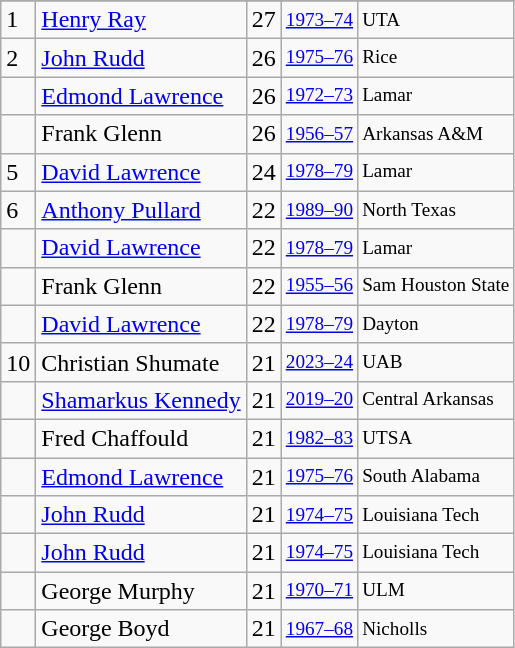<table class="wikitable">
<tr>
</tr>
<tr>
<td>1</td>
<td><a href='#'>Henry Ray</a></td>
<td>27</td>
<td style="font-size:80%;"><a href='#'>1973–74</a></td>
<td style="font-size:80%;">UTA</td>
</tr>
<tr>
<td>2</td>
<td><a href='#'>John Rudd</a></td>
<td>26</td>
<td style="font-size:80%;"><a href='#'>1975–76</a></td>
<td style="font-size:80%;">Rice</td>
</tr>
<tr>
<td></td>
<td><a href='#'>Edmond Lawrence</a></td>
<td>26</td>
<td style="font-size:80%;"><a href='#'>1972–73</a></td>
<td style="font-size:80%;">Lamar</td>
</tr>
<tr>
<td></td>
<td>Frank Glenn</td>
<td>26</td>
<td style="font-size:80%;"><a href='#'>1956–57</a></td>
<td style="font-size:80%;">Arkansas A&M</td>
</tr>
<tr>
<td>5</td>
<td><a href='#'>David Lawrence</a></td>
<td>24</td>
<td style="font-size:80%;"><a href='#'>1978–79</a></td>
<td style="font-size:80%;">Lamar</td>
</tr>
<tr>
<td>6</td>
<td><a href='#'>Anthony Pullard</a></td>
<td>22</td>
<td style="font-size:80%;"><a href='#'>1989–90</a></td>
<td style="font-size:80%;">North Texas</td>
</tr>
<tr>
<td></td>
<td><a href='#'>David Lawrence</a></td>
<td>22</td>
<td style="font-size:80%;"><a href='#'>1978–79</a></td>
<td style="font-size:80%;">Lamar</td>
</tr>
<tr>
<td></td>
<td>Frank Glenn</td>
<td>22</td>
<td style="font-size:80%;"><a href='#'>1955–56</a></td>
<td style="font-size:80%;">Sam Houston State</td>
</tr>
<tr>
<td></td>
<td><a href='#'>David Lawrence</a></td>
<td>22</td>
<td style="font-size:80%;"><a href='#'>1978–79</a></td>
<td style="font-size:80%;">Dayton</td>
</tr>
<tr>
<td>10</td>
<td>Christian Shumate</td>
<td>21</td>
<td style="font-size:80%;"><a href='#'>2023–24</a></td>
<td style="font-size:80%;">UAB</td>
</tr>
<tr>
<td></td>
<td><a href='#'>Shamarkus Kennedy</a></td>
<td>21</td>
<td style="font-size:80%;"><a href='#'>2019–20</a></td>
<td style="font-size:80%;">Central Arkansas</td>
</tr>
<tr>
<td></td>
<td>Fred Chaffould</td>
<td>21</td>
<td style="font-size:80%;"><a href='#'>1982–83</a></td>
<td style="font-size:80%;">UTSA</td>
</tr>
<tr>
<td></td>
<td><a href='#'>Edmond Lawrence</a></td>
<td>21</td>
<td style="font-size:80%;"><a href='#'>1975–76</a></td>
<td style="font-size:80%;">South Alabama</td>
</tr>
<tr>
<td></td>
<td><a href='#'>John Rudd</a></td>
<td>21</td>
<td style="font-size:80%;"><a href='#'>1974–75</a></td>
<td style="font-size:80%;">Louisiana Tech</td>
</tr>
<tr>
<td></td>
<td><a href='#'>John Rudd</a></td>
<td>21</td>
<td style="font-size:80%;"><a href='#'>1974–75</a></td>
<td style="font-size:80%;">Louisiana Tech</td>
</tr>
<tr>
<td></td>
<td>George Murphy</td>
<td>21</td>
<td style="font-size:80%;"><a href='#'>1970–71</a></td>
<td style="font-size:80%;">ULM</td>
</tr>
<tr>
<td></td>
<td>George Boyd</td>
<td>21</td>
<td style="font-size:80%;"><a href='#'>1967–68</a></td>
<td style="font-size:80%;">Nicholls</td>
</tr>
</table>
